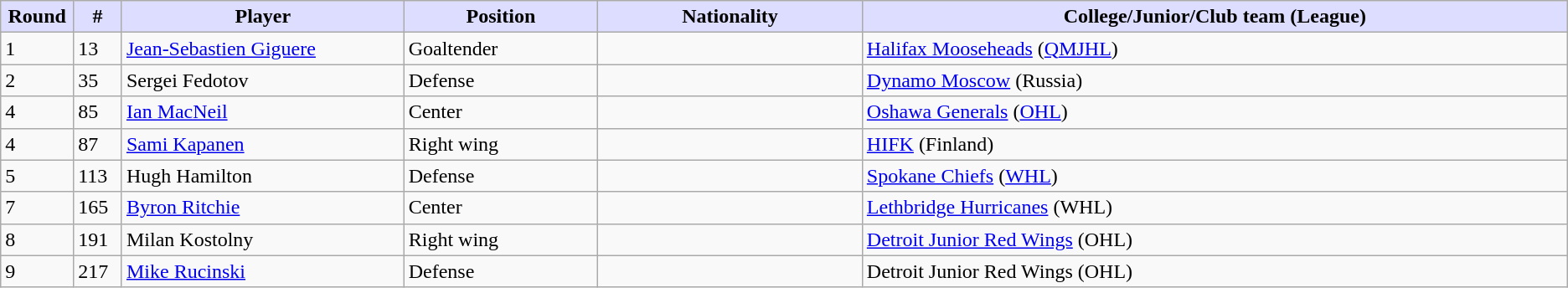<table class="wikitable">
<tr>
<th style="background:#ddf; width:2.75%;">Round</th>
<th style="background:#ddf; width:2.75%;">#</th>
<th style="background:#ddf; width:16.0%;">Player</th>
<th style="background:#ddf; width:11.0%;">Position</th>
<th style="background:#ddf; width:15.0%;">Nationality</th>
<th style="background:#ddf; width:40.0%;">College/Junior/Club team (League)</th>
</tr>
<tr>
<td>1</td>
<td>13</td>
<td><a href='#'>Jean-Sebastien Giguere</a></td>
<td>Goaltender</td>
<td></td>
<td><a href='#'>Halifax Mooseheads</a> (<a href='#'>QMJHL</a>)</td>
</tr>
<tr>
<td>2</td>
<td>35</td>
<td>Sergei Fedotov</td>
<td>Defense</td>
<td></td>
<td><a href='#'>Dynamo Moscow</a> (Russia)</td>
</tr>
<tr>
<td>4</td>
<td>85</td>
<td><a href='#'>Ian MacNeil</a></td>
<td>Center</td>
<td></td>
<td><a href='#'>Oshawa Generals</a> (<a href='#'>OHL</a>)</td>
</tr>
<tr>
<td>4</td>
<td>87</td>
<td><a href='#'>Sami Kapanen</a></td>
<td>Right wing</td>
<td></td>
<td><a href='#'>HIFK</a> (Finland)</td>
</tr>
<tr>
<td>5</td>
<td>113</td>
<td>Hugh Hamilton</td>
<td>Defense</td>
<td></td>
<td><a href='#'>Spokane Chiefs</a> (<a href='#'>WHL</a>)</td>
</tr>
<tr>
<td>7</td>
<td>165</td>
<td><a href='#'>Byron Ritchie</a></td>
<td>Center</td>
<td></td>
<td><a href='#'>Lethbridge Hurricanes</a> (WHL)</td>
</tr>
<tr>
<td>8</td>
<td>191</td>
<td>Milan Kostolny</td>
<td>Right wing</td>
<td></td>
<td><a href='#'>Detroit Junior Red Wings</a> (OHL)</td>
</tr>
<tr>
<td>9</td>
<td>217</td>
<td><a href='#'>Mike Rucinski</a></td>
<td>Defense</td>
<td></td>
<td>Detroit Junior Red Wings (OHL)</td>
</tr>
</table>
